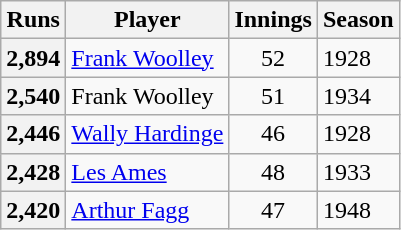<table class="wikitable">
<tr>
<th>Runs</th>
<th>Player</th>
<th>Innings</th>
<th>Season</th>
</tr>
<tr>
<th>2,894</th>
<td><a href='#'>Frank Woolley</a></td>
<td align="center">52</td>
<td>1928</td>
</tr>
<tr>
<th>2,540</th>
<td>Frank Woolley</td>
<td align="center">51</td>
<td>1934</td>
</tr>
<tr>
<th>2,446</th>
<td><a href='#'>Wally Hardinge</a></td>
<td align="center">46</td>
<td>1928</td>
</tr>
<tr>
<th>2,428</th>
<td><a href='#'>Les Ames</a></td>
<td align="center">48</td>
<td>1933</td>
</tr>
<tr>
<th>2,420</th>
<td><a href='#'>Arthur Fagg</a></td>
<td align="center">47</td>
<td>1948</td>
</tr>
</table>
